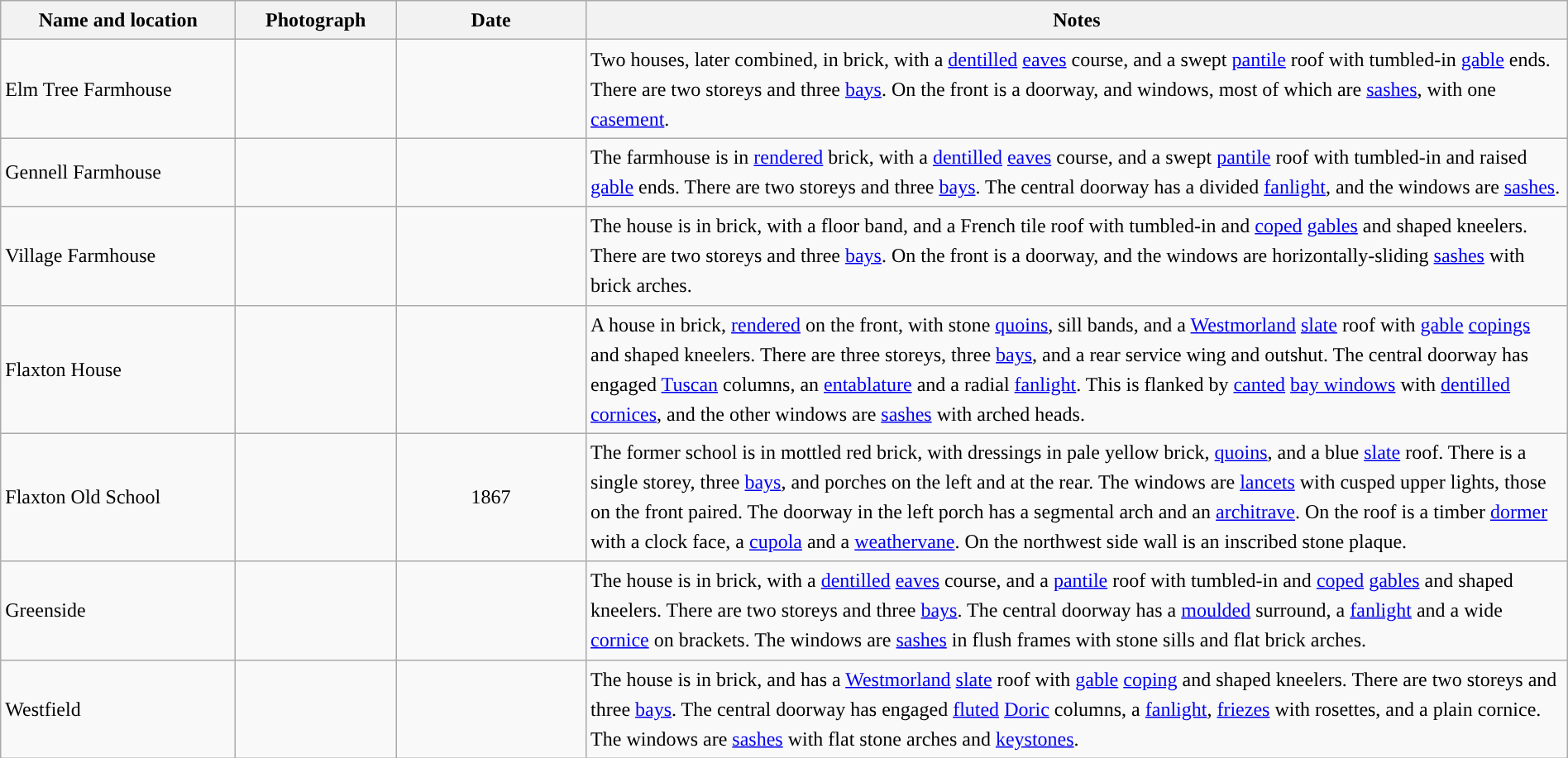<table class="wikitable sortable plainrowheaders" style="width:100%;border:0px;text-align:left;line-height:150%;">
<tr>
<th scope="col"  style="width:150px">Name and location</th>
<th scope="col"  style="width:100px" class="unsortable">Photograph</th>
<th scope="col"  style="width:120px">Date</th>
<th scope="col"  style="width:650px" class="unsortable">Notes</th>
</tr>
<tr>
<td>Elm Tree Farmhouse<br><small></small></td>
<td></td>
<td align="center"></td>
<td>Two houses, later combined, in brick, with a <a href='#'>dentilled</a> <a href='#'>eaves</a> course, and a swept <a href='#'>pantile</a> roof with tumbled-in <a href='#'>gable</a> ends.  There are two storeys and three <a href='#'>bays</a>.  On the front is a doorway, and windows, most of which are <a href='#'>sashes</a>, with one <a href='#'>casement</a>.</td>
</tr>
<tr>
<td>Gennell Farmhouse<br><small></small></td>
<td></td>
<td align="center"></td>
<td>The farmhouse is in <a href='#'>rendered</a> brick, with a <a href='#'>dentilled</a> <a href='#'>eaves</a> course, and a swept <a href='#'>pantile</a> roof with tumbled-in and raised <a href='#'>gable</a> ends.  There are two storeys and three <a href='#'>bays</a>.  The central doorway has a divided <a href='#'>fanlight</a>, and the windows are <a href='#'>sashes</a>.</td>
</tr>
<tr>
<td>Village Farmhouse<br><small></small></td>
<td></td>
<td align="center"></td>
<td>The house is in brick, with a floor band, and a French tile roof with tumbled-in and <a href='#'>coped</a> <a href='#'>gables</a> and shaped kneelers.  There are two storeys and three <a href='#'>bays</a>. On the front is a doorway, and the windows are horizontally-sliding <a href='#'>sashes</a> with brick arches.</td>
</tr>
<tr>
<td>Flaxton House<br><small></small></td>
<td></td>
<td align="center"></td>
<td>A house in brick, <a href='#'>rendered</a> on the front, with stone <a href='#'>quoins</a>, sill bands, and a <a href='#'>Westmorland</a> <a href='#'>slate</a> roof with <a href='#'>gable</a> <a href='#'>copings</a> and shaped kneelers.  There are three storeys, three <a href='#'>bays</a>, and a rear service wing and outshut.  The central doorway has engaged <a href='#'>Tuscan</a> columns, an <a href='#'>entablature</a> and a radial <a href='#'>fanlight</a>. This is flanked by <a href='#'>canted</a> <a href='#'>bay windows</a> with <a href='#'>dentilled</a> <a href='#'>cornices</a>, and the other windows are <a href='#'>sashes</a> with arched heads.</td>
</tr>
<tr>
<td>Flaxton Old School<br><small></small></td>
<td></td>
<td align="center">1867</td>
<td>The former school is in mottled red brick, with dressings in pale yellow brick, <a href='#'>quoins</a>, and a blue <a href='#'>slate</a> roof.  There is a single storey, three <a href='#'>bays</a>, and porches on the left and at the rear.  The windows are <a href='#'>lancets</a> with cusped upper lights, those on the front paired.  The doorway in the left porch has a segmental arch and an <a href='#'>architrave</a>.  On the roof is a timber <a href='#'>dormer</a> with a clock face, a <a href='#'>cupola</a> and a <a href='#'>weathervane</a>.  On the northwest side wall is an inscribed stone plaque.</td>
</tr>
<tr>
<td>Greenside<br><small></small></td>
<td></td>
<td align="center"></td>
<td>The house is in brick, with a <a href='#'>dentilled</a> <a href='#'>eaves</a> course, and a <a href='#'>pantile</a> roof with tumbled-in and <a href='#'>coped</a> <a href='#'>gables</a> and shaped kneelers.  There are two storeys and three <a href='#'>bays</a>.  The central doorway has a <a href='#'>moulded</a> surround, a <a href='#'>fanlight</a> and a wide <a href='#'>cornice</a> on brackets.  The windows are <a href='#'>sashes</a> in flush frames with stone sills and flat brick arches.</td>
</tr>
<tr>
<td>Westfield<br><small></small></td>
<td></td>
<td align="center"></td>
<td>The house is in brick, and has a <a href='#'>Westmorland</a> <a href='#'>slate</a> roof with <a href='#'>gable</a> <a href='#'>coping</a> and shaped kneelers.  There are two storeys and three <a href='#'>bays</a>.  The central doorway has engaged <a href='#'>fluted</a> <a href='#'>Doric</a> columns, a <a href='#'>fanlight</a>, <a href='#'>friezes</a> with rosettes, and a plain cornice.  The windows are <a href='#'>sashes</a> with flat stone arches and <a href='#'>keystones</a>.</td>
</tr>
<tr>
</tr>
</table>
